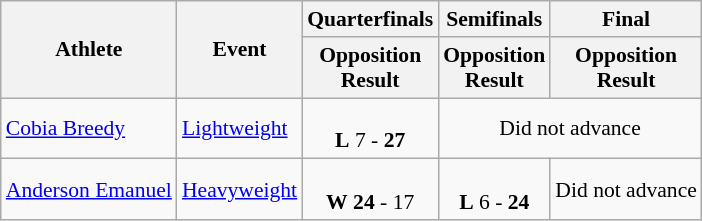<table class="wikitable" border="1" style="font-size:90%">
<tr>
<th rowspan=2>Athlete</th>
<th rowspan=2>Event</th>
<th>Quarterfinals</th>
<th>Semifinals</th>
<th>Final</th>
</tr>
<tr>
<th>Opposition<br>Result</th>
<th>Opposition<br>Result</th>
<th>Opposition<br>Result</th>
</tr>
<tr>
<td><a href='#'>Cobia Breedy</a></td>
<td><a href='#'>Lightweight</a></td>
<td align=center><br> <strong>L</strong> 7 - <strong>27</strong></td>
<td align=center colspan=3>Did not advance</td>
</tr>
<tr>
<td><a href='#'>Anderson Emanuel</a></td>
<td><a href='#'>Heavyweight</a></td>
<td align=center><br> <strong>W</strong> <strong>24</strong> - 17</td>
<td align=center><br> <strong>L</strong> 6 - <strong>24</strong> </td>
<td align=center>Did not advance</td>
</tr>
</table>
